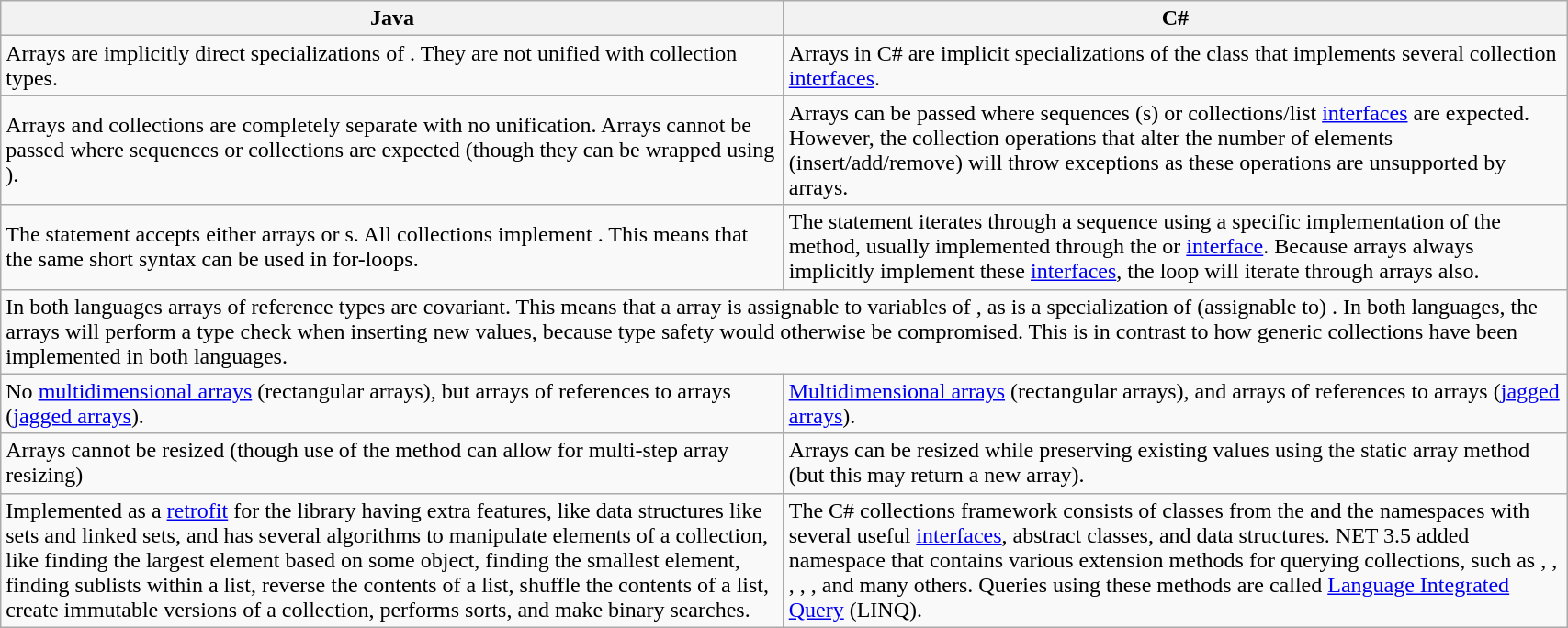<table class="wikitable" style="width:90%;">
<tr>
<th style="width:50%;">Java</th>
<th style="width:50%;">C#</th>
</tr>
<tr>
<td>Arrays are implicitly direct specializations of . They are not unified with collection types.</td>
<td>Arrays in C# are implicit specializations of the  class that implements several collection <a href='#'>interfaces</a>.</td>
</tr>
<tr>
<td>Arrays and collections are completely separate with no unification. Arrays cannot be passed where sequences or collections are expected (though they can be wrapped using ).</td>
<td>Arrays can be passed where sequences (s) or collections/list <a href='#'>interfaces</a> are expected. However, the collection operations that alter the number of elements (insert/add/remove) will throw exceptions as these operations are unsupported by arrays.</td>
</tr>
<tr>
<td>The  statement accepts either arrays or s. All collections implement . This means that the same short syntax can be used in for-loops.</td>
<td>The  statement iterates through a sequence using a specific implementation of the  method, usually implemented through the  or  <a href='#'>interface</a>. Because arrays always implicitly implement these <a href='#'>interfaces</a>, the loop will iterate through arrays also.</td>
</tr>
<tr>
<td colspan=2>In both languages arrays of reference types are covariant. This means that a  array is assignable to variables of , as  is a specialization of (assignable to) . In both languages, the arrays will perform a type check when inserting new values, because type safety would otherwise be compromised. This is in contrast to how generic collections have been implemented in both languages.</td>
</tr>
<tr>
<td>No <a href='#'>multidimensional arrays</a> (rectangular arrays), but arrays of references to arrays (<a href='#'>jagged arrays</a>).</td>
<td><a href='#'>Multidimensional arrays</a> (rectangular arrays), and arrays of references to arrays (<a href='#'>jagged arrays</a>).</td>
</tr>
<tr>
<td>Arrays cannot be resized (though use of the  method can allow for multi-step array resizing)</td>
<td>Arrays can be resized while preserving existing values using the  static array method (but this may return a new array).</td>
</tr>
<tr>
<td>Implemented as a <a href='#'>retrofit</a> for the  library having extra features, like data structures like sets and linked sets, and has several algorithms to manipulate elements of a collection, like finding the largest element based on some  object, finding the smallest element, finding sublists within a list, reverse the contents of a list, shuffle the contents of a list, create immutable versions of a collection, performs sorts, and make binary searches.</td>
<td>The C# collections framework consists of classes from the  and the  namespaces with several useful <a href='#'>interfaces</a>, abstract classes, and data structures. NET 3.5 added  namespace that contains various extension methods for querying collections, such as , , , , ,  and many others. Queries using these methods are called <a href='#'>Language Integrated Query</a> (LINQ).</td>
</tr>
</table>
